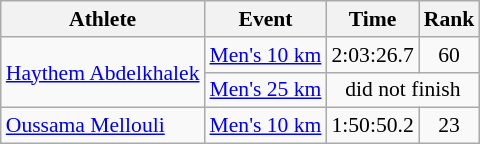<table class="wikitable" style="font-size:90%;">
<tr>
<th>Athlete</th>
<th>Event</th>
<th>Time</th>
<th>Rank</th>
</tr>
<tr align=center>
<td align=left rowspan=2><a href='#'>Haythem Abdelkhalek</a></td>
<td align=left><a href='#'>Men's 10 km</a></td>
<td>2:03:26.7</td>
<td>60</td>
</tr>
<tr align=center>
<td align=left><a href='#'>Men's 25 km</a></td>
<td colspan=2>did not finish</td>
</tr>
<tr align=center>
<td align=left><a href='#'>Oussama Mellouli</a></td>
<td align=left><a href='#'>Men's 10 km</a></td>
<td>1:50:50.2</td>
<td>23</td>
</tr>
</table>
